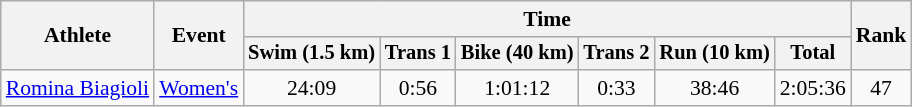<table class=wikitable style="font-size:90%;text-align:center">
<tr>
<th rowspan=2>Athlete</th>
<th rowspan=2>Event</th>
<th colspan=6>Time</th>
<th rowspan=2>Rank</th>
</tr>
<tr style="font-size:95%">
<th>Swim (1.5 km)</th>
<th>Trans 1</th>
<th>Bike (40 km)</th>
<th>Trans 2</th>
<th>Run (10 km)</th>
<th>Total</th>
</tr>
<tr>
<td align=left><a href='#'>Romina Biagioli</a></td>
<td align=left><a href='#'>Women's</a></td>
<td>24:09</td>
<td>0:56</td>
<td>1:01:12</td>
<td>0:33</td>
<td>38:46</td>
<td>2:05:36</td>
<td>47</td>
</tr>
</table>
